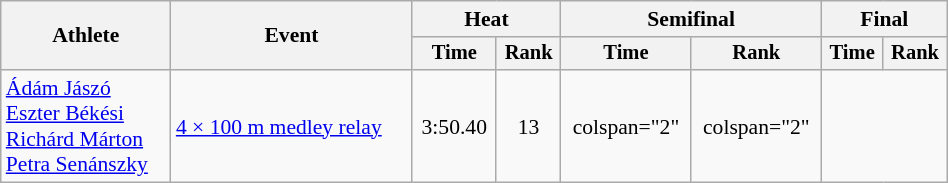<table class="wikitable" style="text-align:center; font-size:90%; width:50%;">
<tr>
<th rowspan="2">Athlete</th>
<th rowspan="2">Event</th>
<th colspan="2">Heat</th>
<th colspan="2">Semifinal</th>
<th colspan="2">Final</th>
</tr>
<tr style="font-size:95%">
<th>Time</th>
<th>Rank</th>
<th>Time</th>
<th>Rank</th>
<th>Time</th>
<th>Rank</th>
</tr>
<tr>
<td align=left><a href='#'>Ádám Jászó</a><br><a href='#'>Eszter Békési</a> <br><a href='#'>Richárd Márton</a><br><a href='#'>Petra Senánszky</a></td>
<td align=left><a href='#'>4 × 100 m medley relay</a></td>
<td>3:50.40</td>
<td>13</td>
<td>colspan="2" </td>
<td>colspan="2"  </td>
</tr>
</table>
